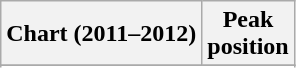<table class="wikitable sortable plainrowheaders">
<tr>
<th>Chart (2011–2012)</th>
<th>Peak<br>position</th>
</tr>
<tr>
</tr>
<tr>
</tr>
<tr>
</tr>
<tr>
</tr>
<tr>
</tr>
</table>
